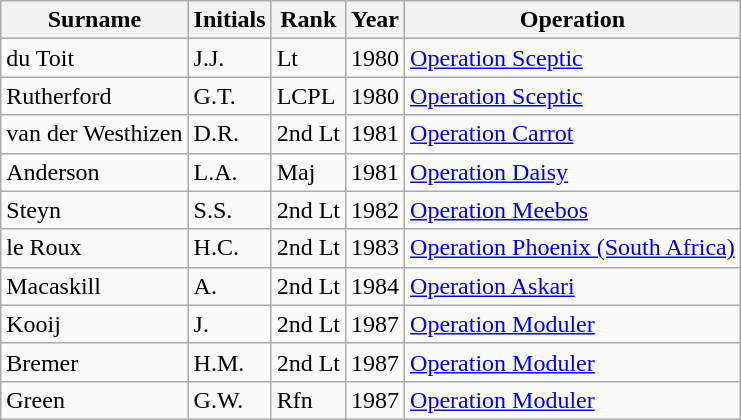<table class="wikitable">
<tr>
<th>Surname</th>
<th>Initials</th>
<th>Rank</th>
<th>Year</th>
<th>Operation</th>
</tr>
<tr>
<td>du Toit</td>
<td>J.J.</td>
<td>Lt</td>
<td>1980</td>
<td><a href='#'>Operation Sceptic</a></td>
</tr>
<tr>
<td>Rutherford</td>
<td>G.T.</td>
<td>LCPL</td>
<td>1980</td>
<td><a href='#'>Operation Sceptic</a></td>
</tr>
<tr>
<td>van der Westhizen</td>
<td>D.R.</td>
<td>2nd Lt</td>
<td>1981</td>
<td><a href='#'>Operation Carrot</a></td>
</tr>
<tr>
<td>Anderson</td>
<td>L.A.</td>
<td>Maj</td>
<td>1981</td>
<td><a href='#'>Operation Daisy</a></td>
</tr>
<tr>
<td>Steyn</td>
<td>S.S.</td>
<td>2nd Lt</td>
<td>1982</td>
<td><a href='#'>Operation Meebos</a></td>
</tr>
<tr>
<td>le Roux</td>
<td>H.C.</td>
<td>2nd Lt</td>
<td>1983</td>
<td><a href='#'>Operation Phoenix (South Africa)</a></td>
</tr>
<tr>
<td>Macaskill</td>
<td>A.</td>
<td>2nd Lt</td>
<td>1984</td>
<td><a href='#'>Operation Askari</a></td>
</tr>
<tr>
<td>Kooij</td>
<td>J.</td>
<td>2nd Lt</td>
<td>1987</td>
<td><a href='#'>Operation Moduler</a></td>
</tr>
<tr>
<td>Bremer</td>
<td>H.M.</td>
<td>2nd Lt</td>
<td>1987</td>
<td><a href='#'>Operation Moduler</a></td>
</tr>
<tr>
<td>Green</td>
<td>G.W.</td>
<td>Rfn</td>
<td>1987</td>
<td><a href='#'>Operation Moduler</a></td>
</tr>
</table>
